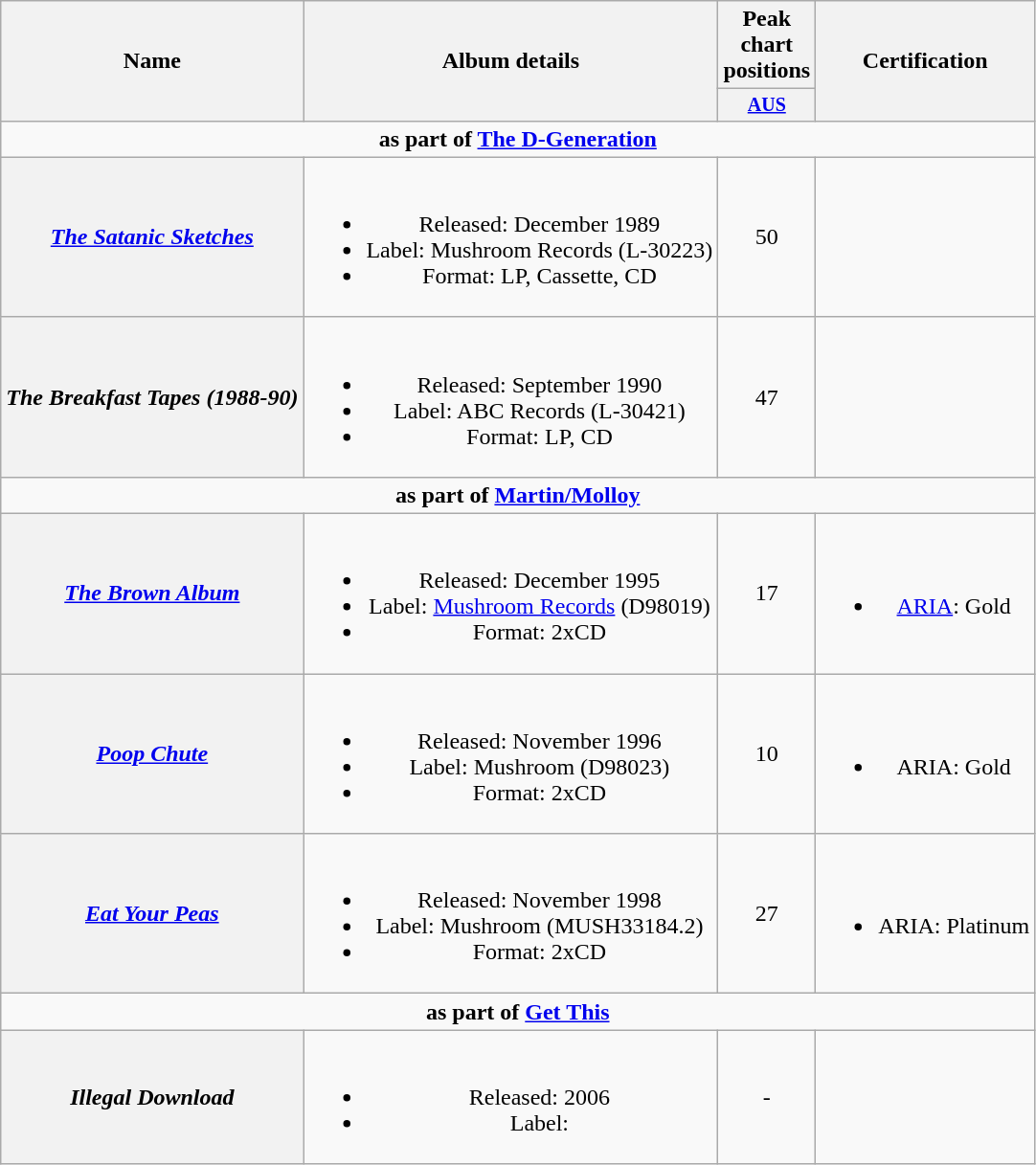<table class="wikitable" style="text-align:center;">
<tr>
<th rowspan="2">Name</th>
<th rowspan="2">Album details</th>
<th>Peak chart positions</th>
<th rowspan="2">Certification</th>
</tr>
<tr style="font-size:smaller;">
<th style="width:40px;"><a href='#'>AUS</a><br></th>
</tr>
<tr>
<td colspan=5><strong> as part of <a href='#'>The D-Generation</a></strong></td>
</tr>
<tr>
<th scope="row"><em><a href='#'>The Satanic Sketches</a></em></th>
<td><br><ul><li>Released: December 1989</li><li>Label: Mushroom Records (L-30223)</li><li>Format: LP, Cassette, CD</li></ul></td>
<td align="center">50</td>
<td></td>
</tr>
<tr>
<th scope="row"><em>The Breakfast Tapes (1988-90)</em></th>
<td><br><ul><li>Released: September 1990</li><li>Label: ABC Records (L-30421)</li><li>Format: LP, CD</li></ul></td>
<td align="center">47</td>
<td></td>
</tr>
<tr>
<td colspan=5><strong>as part of <a href='#'>Martin/Molloy</a></strong></td>
</tr>
<tr>
<th scope="row"><em><a href='#'>The Brown Album</a></em></th>
<td><br><ul><li>Released: December 1995</li><li>Label: <a href='#'>Mushroom Records</a> (D98019)</li><li>Format: 2xCD</li></ul></td>
<td>17</td>
<td><br><ul><li><a href='#'>ARIA</a>: Gold</li></ul></td>
</tr>
<tr>
<th scope="row"><em><a href='#'>Poop Chute</a></em></th>
<td><br><ul><li>Released: November 1996</li><li>Label: Mushroom (D98023)</li><li>Format: 2xCD</li></ul></td>
<td>10</td>
<td><br><ul><li>ARIA: Gold</li></ul></td>
</tr>
<tr>
<th scope="row"><em><a href='#'>Eat Your Peas</a></em></th>
<td><br><ul><li>Released: November 1998</li><li>Label: Mushroom (MUSH33184.2)</li><li>Format: 2xCD</li></ul></td>
<td>27</td>
<td><br><ul><li>ARIA: Platinum</li></ul></td>
</tr>
<tr>
<td colspan=5><strong>as part of <a href='#'>Get This</a></strong></td>
</tr>
<tr>
<th scope="row"><em>Illegal Download</em></th>
<td><br><ul><li>Released: 2006</li><li>Label:</li></ul></td>
<td>-</td>
<td></td>
</tr>
</table>
